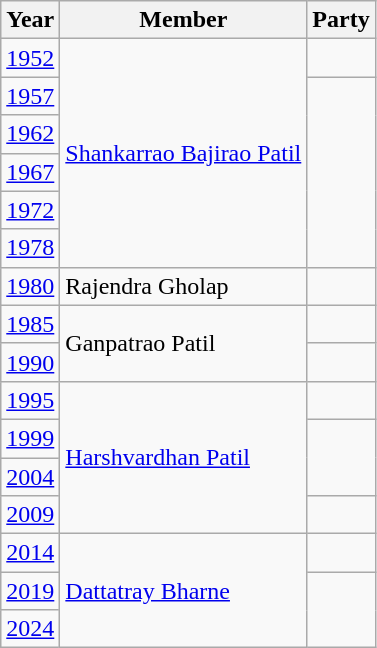<table class="wikitable">
<tr>
<th>Year</th>
<th>Member</th>
<th colspan="2">Party</th>
</tr>
<tr>
<td><a href='#'>1952</a></td>
<td rowspan="6"><a href='#'>Shankarrao Bajirao Patil</a></td>
<td></td>
</tr>
<tr>
<td><a href='#'>1957</a></td>
</tr>
<tr>
<td><a href='#'>1962</a></td>
</tr>
<tr>
<td><a href='#'>1967</a></td>
</tr>
<tr>
<td><a href='#'>1972</a></td>
</tr>
<tr>
<td><a href='#'>1978</a></td>
</tr>
<tr>
<td><a href='#'>1980</a></td>
<td>Rajendra Gholap</td>
<td></td>
</tr>
<tr>
<td><a href='#'>1985</a></td>
<td rowspan="2">Ganpatrao Patil</td>
<td></td>
</tr>
<tr>
<td><a href='#'>1990</a></td>
</tr>
<tr>
<td><a href='#'>1995</a></td>
<td rowspan="4"><a href='#'>Harshvardhan Patil</a></td>
<td></td>
</tr>
<tr>
<td><a href='#'>1999</a></td>
</tr>
<tr>
<td><a href='#'>2004</a></td>
</tr>
<tr>
<td><a href='#'>2009</a></td>
<td></td>
</tr>
<tr>
<td><a href='#'>2014</a></td>
<td rowspan="3"><a href='#'>Dattatray Bharne</a></td>
<td></td>
</tr>
<tr>
<td><a href='#'>2019</a></td>
</tr>
<tr>
<td><a href='#'>2024</a></td>
</tr>
</table>
